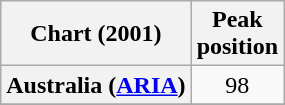<table class="wikitable sortable plainrowheaders" style="text-align:center">
<tr>
<th>Chart (2001)</th>
<th>Peak<br>position</th>
</tr>
<tr>
<th scope="row">Australia (<a href='#'>ARIA</a>)</th>
<td>98</td>
</tr>
<tr>
</tr>
</table>
